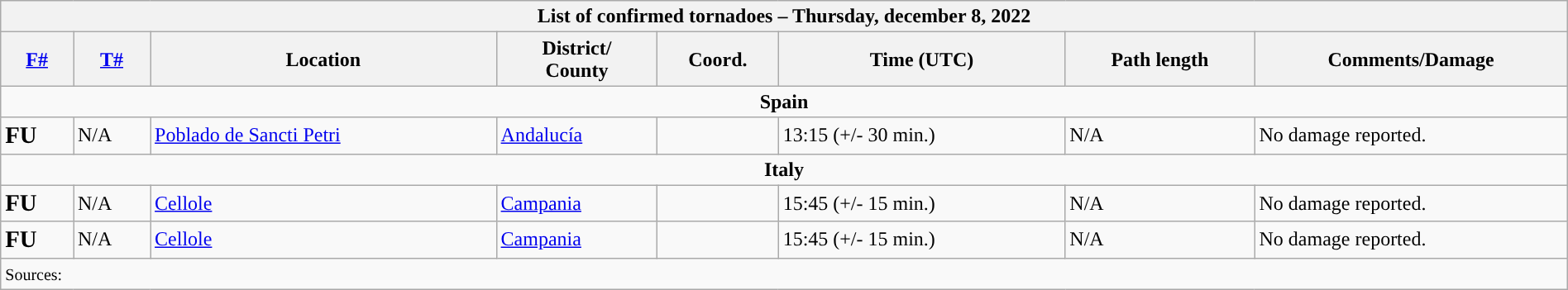<table class="wikitable collapsible" width="100%">
<tr>
<th colspan="8">List of confirmed tornadoes – Thursday, december 8, 2022</th>
</tr>
<tr>
<th><a href='#'>F#</a></th>
<th><a href='#'>T#</a></th>
<th>Location</th>
<th>District/<br>County</th>
<th>Coord.</th>
<th>Time (UTC)</th>
<th>Path length</th>
<th>Comments/Damage</th>
</tr>
<tr>
<td colspan="8" align=center><strong>Spain</strong></td>
</tr>
<tr>
<td><big><strong>FU</strong></big></td>
<td>N/A</td>
<td><a href='#'>Poblado de Sancti Petri</a></td>
<td><a href='#'>Andalucía</a></td>
<td></td>
<td>13:15 (+/- 30 min.)</td>
<td>N/A</td>
<td>No damage reported.</td>
</tr>
<tr>
<td colspan="8" align=center><strong>Italy</strong></td>
</tr>
<tr>
<td><big><strong>FU</strong></big></td>
<td>N/A</td>
<td><a href='#'>Cellole</a></td>
<td><a href='#'>Campania</a></td>
<td></td>
<td>15:45 (+/- 15 min.)</td>
<td>N/A</td>
<td>No damage reported.</td>
</tr>
<tr>
<td><big><strong>FU</strong></big></td>
<td>N/A</td>
<td><a href='#'>Cellole</a></td>
<td><a href='#'>Campania</a></td>
<td></td>
<td>15:45 (+/- 15 min.)</td>
<td>N/A</td>
<td>No damage reported.</td>
</tr>
<tr>
<td colspan="8"><small>Sources:  </small></td>
</tr>
</table>
